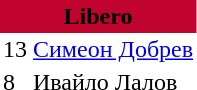<table class="toccolours" border="0" cellpadding="2" cellspacing="0" align="left" style="margin:0.5em;">
<tr>
<th colspan="2" align="center" bgcolor="#C0032F"><span>Libero</span></th>
</tr>
<tr>
<td>13</td>
<td> <a href='#'>Симеон Добрев</a></td>
</tr>
<tr>
<td>8</td>
<td> Ивайло Лалов</td>
</tr>
</table>
